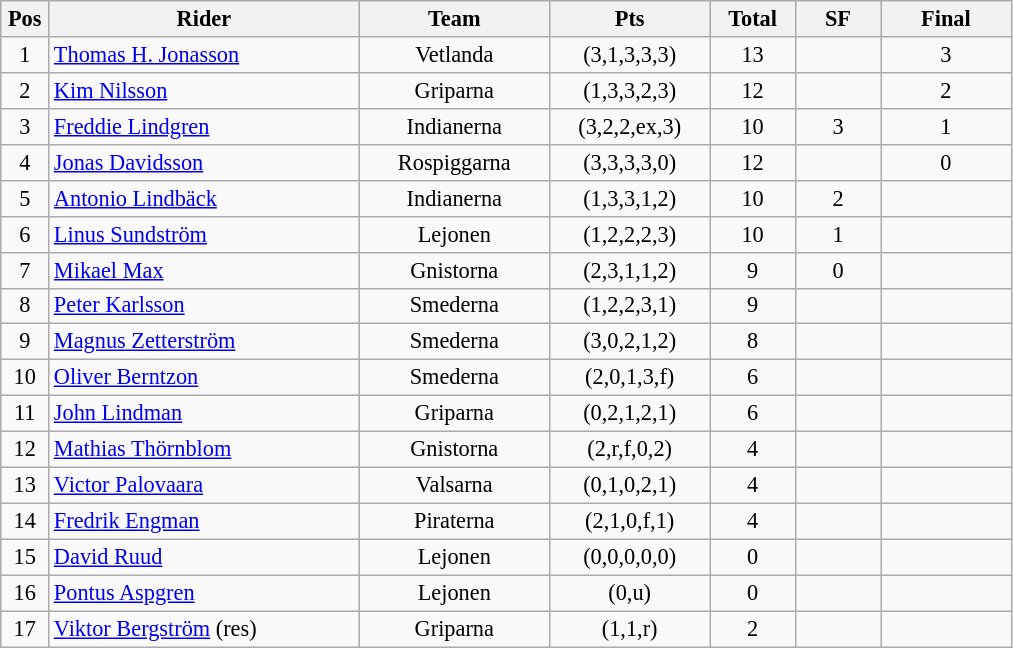<table class=wikitable style="font-size:93%;">
<tr>
<th width=25px>Pos</th>
<th width=200px>Rider</th>
<th width=120px>Team</th>
<th width=100px>Pts</th>
<th width=50px>Total</th>
<th width=50px>SF</th>
<th width=80px>Final</th>
</tr>
<tr align=center>
<td>1</td>
<td align=left><a href='#'>Thomas H. Jonasson</a></td>
<td>Vetlanda</td>
<td>(3,1,3,3,3)</td>
<td>13</td>
<td></td>
<td>3</td>
</tr>
<tr align=center>
<td>2</td>
<td align=left><a href='#'>Kim Nilsson</a></td>
<td>Griparna</td>
<td>(1,3,3,2,3)</td>
<td>12</td>
<td></td>
<td>2</td>
</tr>
<tr align=center>
<td>3</td>
<td align=left><a href='#'>Freddie Lindgren</a></td>
<td>Indianerna</td>
<td>(3,2,2,ex,3)</td>
<td>10</td>
<td>3</td>
<td>1</td>
</tr>
<tr align=center>
<td>4</td>
<td align=left><a href='#'>Jonas Davidsson</a></td>
<td>Rospiggarna</td>
<td>(3,3,3,3,0)</td>
<td>12</td>
<td></td>
<td>0</td>
</tr>
<tr align=center>
<td>5</td>
<td align=left><a href='#'>Antonio Lindbäck</a></td>
<td>Indianerna</td>
<td>(1,3,3,1,2)</td>
<td>10</td>
<td>2</td>
<td></td>
</tr>
<tr align=center>
<td>6</td>
<td align=left><a href='#'>Linus Sundström</a></td>
<td>Lejonen</td>
<td>(1,2,2,2,3)</td>
<td>10</td>
<td>1</td>
<td></td>
</tr>
<tr align=center>
<td>7</td>
<td align=left><a href='#'>Mikael Max</a></td>
<td>Gnistorna</td>
<td>(2,3,1,1,2)</td>
<td>9</td>
<td>0</td>
<td></td>
</tr>
<tr align=center>
<td>8</td>
<td align=left><a href='#'>Peter Karlsson</a></td>
<td>Smederna</td>
<td>(1,2,2,3,1)</td>
<td>9</td>
<td></td>
<td></td>
</tr>
<tr align=center>
<td>9</td>
<td align=left><a href='#'>Magnus Zetterström</a></td>
<td>Smederna</td>
<td>(3,0,2,1,2)</td>
<td>8</td>
<td></td>
<td></td>
</tr>
<tr align=center>
<td>10</td>
<td align=left><a href='#'>Oliver Berntzon</a></td>
<td>Smederna</td>
<td>(2,0,1,3,f)</td>
<td>6</td>
<td></td>
<td></td>
</tr>
<tr align=center>
<td>11</td>
<td align=left><a href='#'>John Lindman</a></td>
<td>Griparna</td>
<td>(0,2,1,2,1)</td>
<td>6</td>
<td></td>
<td></td>
</tr>
<tr align=center>
<td>12</td>
<td align=left><a href='#'>Mathias Thörnblom</a></td>
<td>Gnistorna</td>
<td>(2,r,f,0,2)</td>
<td>4</td>
<td></td>
<td></td>
</tr>
<tr align=center>
<td>13</td>
<td align=left><a href='#'>Victor Palovaara</a></td>
<td>Valsarna</td>
<td>(0,1,0,2,1)</td>
<td>4</td>
<td></td>
<td></td>
</tr>
<tr align=center>
<td>14</td>
<td align=left><a href='#'>Fredrik Engman</a></td>
<td>Piraterna</td>
<td>(2,1,0,f,1)</td>
<td>4</td>
<td></td>
<td></td>
</tr>
<tr align=center>
<td>15</td>
<td align=left><a href='#'>David Ruud</a></td>
<td>Lejonen</td>
<td>(0,0,0,0,0)</td>
<td>0</td>
<td></td>
<td></td>
</tr>
<tr align=center>
<td>16</td>
<td align=left><a href='#'>Pontus Aspgren</a></td>
<td>Lejonen</td>
<td>(0,u)</td>
<td>0</td>
<td></td>
<td></td>
</tr>
<tr align=center>
<td>17</td>
<td align=left><a href='#'>Viktor Bergström</a> (res)</td>
<td>Griparna</td>
<td>(1,1,r)</td>
<td>2</td>
<td></td>
<td></td>
</tr>
</table>
